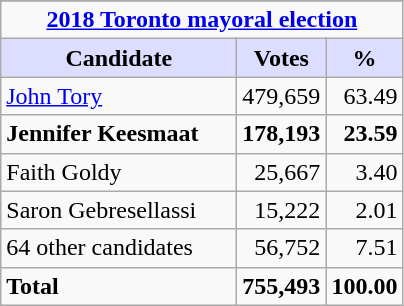<table class="wikitable sortable">
<tr style="background-color:#E9E9E9">
</tr>
<tr>
<td colspan="3" style="text-align:center;"><strong><a href='#'>2018 Toronto mayoral election</a></strong></td>
</tr>
<tr>
<th style="background:#ddf; width:150px;">Candidate</th>
<th style="background:#ddf;">Votes</th>
<th style="background:#ddf;">%</th>
</tr>
<tr>
<td><a href='#'>John Tory</a></td>
<td align="right">479,659</td>
<td align=right>63.49</td>
</tr>
<tr>
<td><strong>Jennifer Keesmaat</strong></td>
<td align="right"><strong>178,193</strong></td>
<td align="right"><strong>23.59</strong></td>
</tr>
<tr>
<td>Faith Goldy</td>
<td align=right>25,667</td>
<td align=right>3.40</td>
</tr>
<tr>
<td>Saron Gebresellassi</td>
<td align="right">15,222</td>
<td align=right>2.01</td>
</tr>
<tr>
<td>64 other candidates</td>
<td align=right>56,752</td>
<td align=right>7.51</td>
</tr>
<tr>
<td><strong>Total</strong></td>
<td align=right><strong>755,493</strong></td>
<td align=right><strong>100.00</strong></td>
</tr>
</table>
